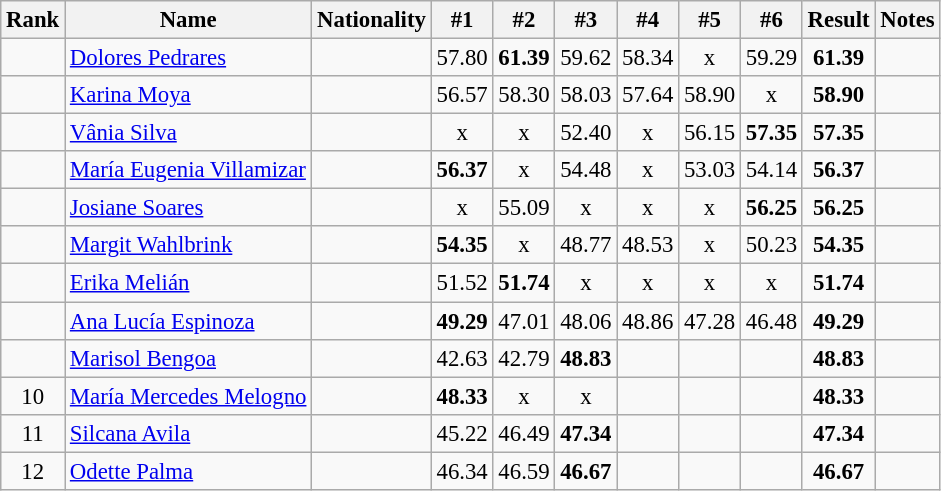<table class="wikitable sortable" style="text-align:center;font-size:95%">
<tr>
<th>Rank</th>
<th>Name</th>
<th>Nationality</th>
<th>#1</th>
<th>#2</th>
<th>#3</th>
<th>#4</th>
<th>#5</th>
<th>#6</th>
<th>Result</th>
<th>Notes</th>
</tr>
<tr>
<td></td>
<td align=left><a href='#'>Dolores Pedrares</a></td>
<td align=left></td>
<td>57.80</td>
<td><strong>61.39</strong></td>
<td>59.62</td>
<td>58.34</td>
<td>x</td>
<td>59.29</td>
<td><strong>61.39</strong></td>
<td></td>
</tr>
<tr>
<td></td>
<td align=left><a href='#'>Karina Moya</a></td>
<td align=left></td>
<td>56.57</td>
<td>58.30</td>
<td>58.03</td>
<td>57.64</td>
<td>58.90</td>
<td>x</td>
<td><strong>58.90</strong></td>
<td></td>
</tr>
<tr>
<td></td>
<td align=left><a href='#'>Vânia Silva</a></td>
<td align=left></td>
<td>x</td>
<td>x</td>
<td>52.40</td>
<td>x</td>
<td>56.15</td>
<td><strong>57.35</strong></td>
<td><strong>57.35</strong></td>
<td></td>
</tr>
<tr>
<td></td>
<td align=left><a href='#'>María Eugenia Villamizar</a></td>
<td align=left></td>
<td><strong>56.37</strong></td>
<td>x</td>
<td>54.48</td>
<td>x</td>
<td>53.03</td>
<td>54.14</td>
<td><strong>56.37</strong></td>
<td></td>
</tr>
<tr>
<td></td>
<td align=left><a href='#'>Josiane Soares</a></td>
<td align=left></td>
<td>x</td>
<td>55.09</td>
<td>x</td>
<td>x</td>
<td>x</td>
<td><strong>56.25</strong></td>
<td><strong>56.25</strong></td>
<td></td>
</tr>
<tr>
<td></td>
<td align=left><a href='#'>Margit Wahlbrink</a></td>
<td align=left></td>
<td><strong>54.35</strong></td>
<td>x</td>
<td>48.77</td>
<td>48.53</td>
<td>x</td>
<td>50.23</td>
<td><strong>54.35</strong></td>
<td></td>
</tr>
<tr>
<td></td>
<td align=left><a href='#'>Erika Melián</a></td>
<td align=left></td>
<td>51.52</td>
<td><strong>51.74</strong></td>
<td>x</td>
<td>x</td>
<td>x</td>
<td>x</td>
<td><strong>51.74</strong></td>
<td></td>
</tr>
<tr>
<td></td>
<td align=left><a href='#'>Ana Lucía Espinoza</a></td>
<td align=left></td>
<td><strong>49.29</strong></td>
<td>47.01</td>
<td>48.06</td>
<td>48.86</td>
<td>47.28</td>
<td>46.48</td>
<td><strong>49.29</strong></td>
<td></td>
</tr>
<tr>
<td></td>
<td align=left><a href='#'>Marisol Bengoa</a></td>
<td align=left></td>
<td>42.63</td>
<td>42.79</td>
<td><strong>48.83</strong></td>
<td></td>
<td></td>
<td></td>
<td><strong>48.83</strong></td>
<td></td>
</tr>
<tr>
<td>10</td>
<td align=left><a href='#'>María Mercedes Melogno</a></td>
<td align=left></td>
<td><strong>48.33</strong></td>
<td>x</td>
<td>x</td>
<td></td>
<td></td>
<td></td>
<td><strong>48.33</strong></td>
<td></td>
</tr>
<tr>
<td>11</td>
<td align=left><a href='#'>Silcana Avila</a></td>
<td align=left></td>
<td>45.22</td>
<td>46.49</td>
<td><strong>47.34</strong></td>
<td></td>
<td></td>
<td></td>
<td><strong>47.34</strong></td>
<td></td>
</tr>
<tr>
<td>12</td>
<td align=left><a href='#'>Odette Palma</a></td>
<td align=left></td>
<td>46.34</td>
<td>46.59</td>
<td><strong>46.67</strong></td>
<td></td>
<td></td>
<td></td>
<td><strong>46.67</strong></td>
<td></td>
</tr>
</table>
